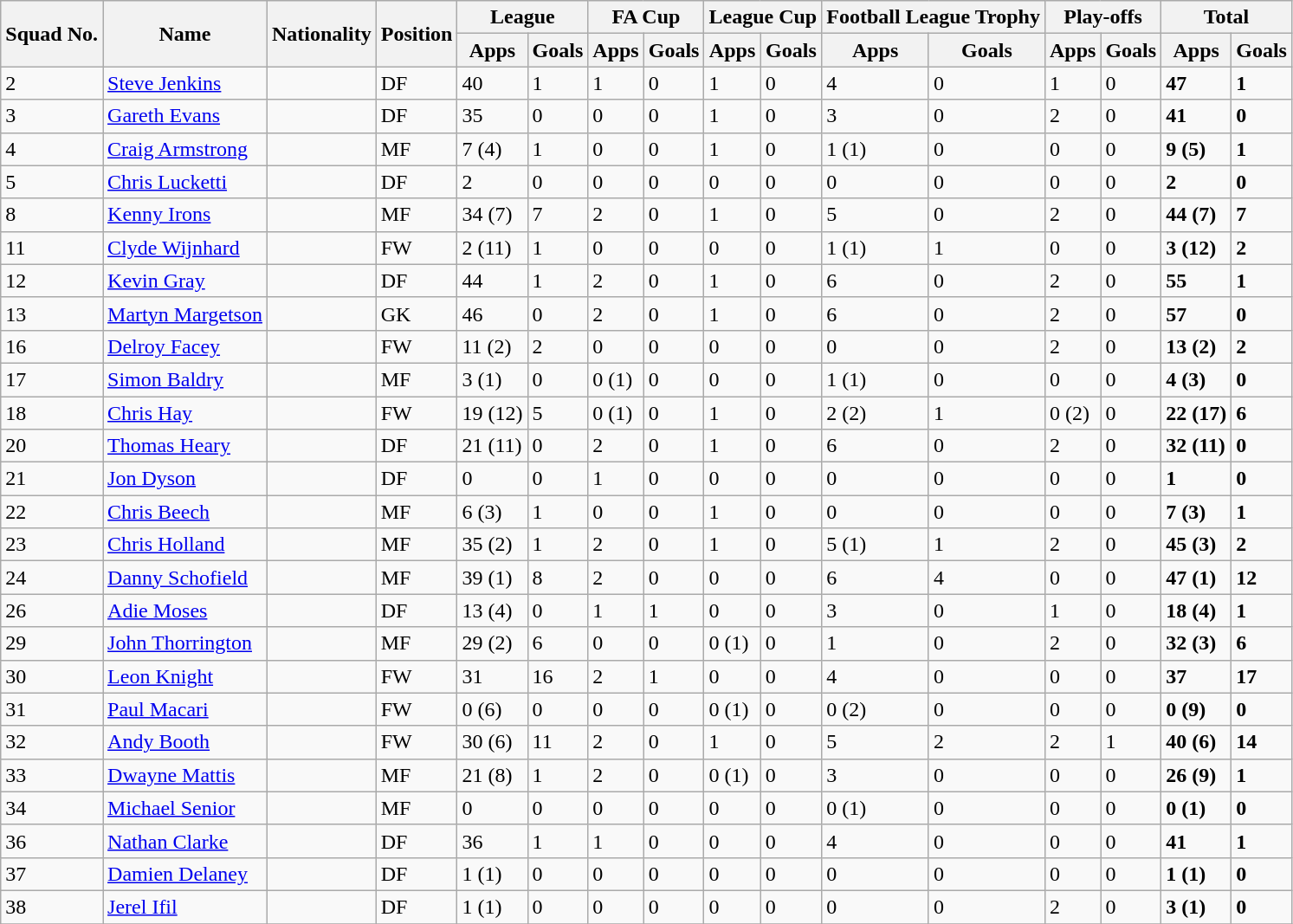<table class="wikitable sortable">
<tr>
<th scope=col rowspan=2>Squad No.</th>
<th scope=col rowspan=2>Name</th>
<th scope=col rowspan=2>Nationality</th>
<th scope=col rowspan=2>Position</th>
<th colspan=2>League</th>
<th colspan=2>FA Cup</th>
<th colspan=2>League Cup</th>
<th colspan=2>Football League Trophy</th>
<th colspan=2>Play-offs</th>
<th colspan=2>Total</th>
</tr>
<tr>
<th>Apps</th>
<th>Goals</th>
<th>Apps</th>
<th>Goals</th>
<th>Apps</th>
<th>Goals</th>
<th>Apps</th>
<th>Goals</th>
<th>Apps</th>
<th>Goals</th>
<th>Apps</th>
<th>Goals</th>
</tr>
<tr>
<td>2</td>
<td><a href='#'>Steve Jenkins</a></td>
<td></td>
<td>DF</td>
<td>40</td>
<td>1</td>
<td>1</td>
<td>0</td>
<td>1</td>
<td>0</td>
<td>4</td>
<td>0</td>
<td>1</td>
<td>0</td>
<td><strong>47</strong></td>
<td><strong>1</strong></td>
</tr>
<tr>
<td>3</td>
<td><a href='#'>Gareth Evans</a></td>
<td></td>
<td>DF</td>
<td>35</td>
<td>0</td>
<td>0</td>
<td>0</td>
<td>1</td>
<td>0</td>
<td>3</td>
<td>0</td>
<td>2</td>
<td>0</td>
<td><strong>41</strong></td>
<td><strong>0</strong></td>
</tr>
<tr>
<td>4</td>
<td><a href='#'>Craig Armstrong</a></td>
<td></td>
<td>MF</td>
<td>7 (4)</td>
<td>1</td>
<td>0</td>
<td>0</td>
<td>1</td>
<td>0</td>
<td>1 (1)</td>
<td>0</td>
<td>0</td>
<td>0</td>
<td><strong>9 (5)</strong></td>
<td><strong>1</strong></td>
</tr>
<tr>
<td>5</td>
<td><a href='#'>Chris Lucketti</a></td>
<td></td>
<td>DF</td>
<td>2</td>
<td>0</td>
<td>0</td>
<td>0</td>
<td>0</td>
<td>0</td>
<td>0</td>
<td>0</td>
<td>0</td>
<td>0</td>
<td><strong>2</strong></td>
<td><strong>0</strong></td>
</tr>
<tr>
<td>8</td>
<td><a href='#'>Kenny Irons</a></td>
<td></td>
<td>MF</td>
<td>34 (7)</td>
<td>7</td>
<td>2</td>
<td>0</td>
<td>1</td>
<td>0</td>
<td>5</td>
<td>0</td>
<td>2</td>
<td>0</td>
<td><strong>44 (7)</strong></td>
<td><strong>7</strong></td>
</tr>
<tr>
<td>11</td>
<td><a href='#'>Clyde Wijnhard</a></td>
<td></td>
<td>FW</td>
<td>2 (11)</td>
<td>1</td>
<td>0</td>
<td>0</td>
<td>0</td>
<td>0</td>
<td>1 (1)</td>
<td>1</td>
<td>0</td>
<td>0</td>
<td><strong>3 (12)</strong></td>
<td><strong>2</strong></td>
</tr>
<tr>
<td>12</td>
<td><a href='#'>Kevin Gray</a></td>
<td></td>
<td>DF</td>
<td>44</td>
<td>1</td>
<td>2</td>
<td>0</td>
<td>1</td>
<td>0</td>
<td>6</td>
<td>0</td>
<td>2</td>
<td>0</td>
<td><strong>55</strong></td>
<td><strong>1</strong></td>
</tr>
<tr>
<td>13</td>
<td><a href='#'>Martyn Margetson</a></td>
<td></td>
<td>GK</td>
<td>46</td>
<td>0</td>
<td>2</td>
<td>0</td>
<td>1</td>
<td>0</td>
<td>6</td>
<td>0</td>
<td>2</td>
<td>0</td>
<td><strong>57</strong></td>
<td><strong>0</strong></td>
</tr>
<tr>
<td>16</td>
<td><a href='#'>Delroy Facey</a></td>
<td></td>
<td>FW</td>
<td>11 (2)</td>
<td>2</td>
<td>0</td>
<td>0</td>
<td>0</td>
<td>0</td>
<td>0</td>
<td>0</td>
<td>2</td>
<td>0</td>
<td><strong>13 (2)</strong></td>
<td><strong>2</strong></td>
</tr>
<tr>
<td>17</td>
<td><a href='#'>Simon Baldry</a></td>
<td></td>
<td>MF</td>
<td>3 (1)</td>
<td>0</td>
<td>0 (1)</td>
<td>0</td>
<td>0</td>
<td>0</td>
<td>1 (1)</td>
<td>0</td>
<td>0</td>
<td>0</td>
<td><strong>4 (3)</strong></td>
<td><strong>0</strong></td>
</tr>
<tr>
<td>18</td>
<td><a href='#'>Chris Hay</a></td>
<td></td>
<td>FW</td>
<td>19 (12)</td>
<td>5</td>
<td>0 (1)</td>
<td>0</td>
<td>1</td>
<td>0</td>
<td>2 (2)</td>
<td>1</td>
<td>0 (2)</td>
<td>0</td>
<td><strong>22 (17)</strong></td>
<td><strong>6</strong></td>
</tr>
<tr>
<td>20</td>
<td><a href='#'>Thomas Heary</a></td>
<td></td>
<td>DF</td>
<td>21 (11)</td>
<td>0</td>
<td>2</td>
<td>0</td>
<td>1</td>
<td>0</td>
<td>6</td>
<td>0</td>
<td>2</td>
<td>0</td>
<td><strong>32 (11)</strong></td>
<td><strong>0</strong></td>
</tr>
<tr>
<td>21</td>
<td><a href='#'>Jon Dyson</a></td>
<td></td>
<td>DF</td>
<td>0</td>
<td>0</td>
<td>1</td>
<td>0</td>
<td>0</td>
<td>0</td>
<td>0</td>
<td>0</td>
<td>0</td>
<td>0</td>
<td><strong>1</strong></td>
<td><strong>0</strong></td>
</tr>
<tr>
<td>22</td>
<td><a href='#'>Chris Beech</a></td>
<td></td>
<td>MF</td>
<td>6 (3)</td>
<td>1</td>
<td>0</td>
<td>0</td>
<td>1</td>
<td>0</td>
<td>0</td>
<td>0</td>
<td>0</td>
<td>0</td>
<td><strong>7 (3)</strong></td>
<td><strong>1</strong></td>
</tr>
<tr>
<td>23</td>
<td><a href='#'>Chris Holland</a></td>
<td></td>
<td>MF</td>
<td>35 (2)</td>
<td>1</td>
<td>2</td>
<td>0</td>
<td>1</td>
<td>0</td>
<td>5 (1)</td>
<td>1</td>
<td>2</td>
<td>0</td>
<td><strong>45 (3)</strong></td>
<td><strong>2</strong></td>
</tr>
<tr>
<td>24</td>
<td><a href='#'>Danny Schofield</a></td>
<td></td>
<td>MF</td>
<td>39 (1)</td>
<td>8</td>
<td>2</td>
<td>0</td>
<td>0</td>
<td>0</td>
<td>6</td>
<td>4</td>
<td>0</td>
<td>0</td>
<td><strong>47 (1)</strong></td>
<td><strong>12</strong></td>
</tr>
<tr>
<td>26</td>
<td><a href='#'>Adie Moses</a></td>
<td></td>
<td>DF</td>
<td>13 (4)</td>
<td>0</td>
<td>1</td>
<td>1</td>
<td>0</td>
<td>0</td>
<td>3</td>
<td>0</td>
<td>1</td>
<td>0</td>
<td><strong>18 (4)</strong></td>
<td><strong>1</strong></td>
</tr>
<tr>
<td>29</td>
<td><a href='#'>John Thorrington</a></td>
<td></td>
<td>MF</td>
<td>29 (2)</td>
<td>6</td>
<td>0</td>
<td>0</td>
<td>0 (1)</td>
<td>0</td>
<td>1</td>
<td>0</td>
<td>2</td>
<td>0</td>
<td><strong>32 (3)</strong></td>
<td><strong>6</strong></td>
</tr>
<tr>
<td>30</td>
<td><a href='#'>Leon Knight</a></td>
<td></td>
<td>FW</td>
<td>31</td>
<td>16</td>
<td>2</td>
<td>1</td>
<td>0</td>
<td>0</td>
<td>4</td>
<td>0</td>
<td>0</td>
<td>0</td>
<td><strong>37</strong></td>
<td><strong>17</strong></td>
</tr>
<tr>
<td>31</td>
<td><a href='#'>Paul Macari</a></td>
<td></td>
<td>FW</td>
<td>0 (6)</td>
<td>0</td>
<td>0</td>
<td>0</td>
<td>0 (1)</td>
<td>0</td>
<td>0 (2)</td>
<td>0</td>
<td>0</td>
<td>0</td>
<td><strong>0 (9)</strong></td>
<td><strong>0</strong></td>
</tr>
<tr>
<td>32</td>
<td><a href='#'>Andy Booth</a></td>
<td></td>
<td>FW</td>
<td>30 (6)</td>
<td>11</td>
<td>2</td>
<td>0</td>
<td>1</td>
<td>0</td>
<td>5</td>
<td>2</td>
<td>2</td>
<td>1</td>
<td><strong>40 (6)</strong></td>
<td><strong>14</strong></td>
</tr>
<tr>
<td>33</td>
<td><a href='#'>Dwayne Mattis</a></td>
<td></td>
<td>MF</td>
<td>21 (8)</td>
<td>1</td>
<td>2</td>
<td>0</td>
<td>0 (1)</td>
<td>0</td>
<td>3</td>
<td>0</td>
<td>0</td>
<td>0</td>
<td><strong>26 (9)</strong></td>
<td><strong>1</strong></td>
</tr>
<tr>
<td>34</td>
<td><a href='#'>Michael Senior</a></td>
<td></td>
<td>MF</td>
<td>0</td>
<td>0</td>
<td>0</td>
<td>0</td>
<td>0</td>
<td>0</td>
<td>0 (1)</td>
<td>0</td>
<td>0</td>
<td>0</td>
<td><strong>0 (1)</strong></td>
<td><strong>0</strong></td>
</tr>
<tr>
<td>36</td>
<td><a href='#'>Nathan Clarke</a></td>
<td></td>
<td>DF</td>
<td>36</td>
<td>1</td>
<td>1</td>
<td>0</td>
<td>0</td>
<td>0</td>
<td>4</td>
<td>0</td>
<td>0</td>
<td>0</td>
<td><strong>41</strong></td>
<td><strong>1</strong></td>
</tr>
<tr>
<td>37</td>
<td><a href='#'>Damien Delaney</a></td>
<td></td>
<td>DF</td>
<td>1 (1)</td>
<td>0</td>
<td>0</td>
<td>0</td>
<td>0</td>
<td>0</td>
<td>0</td>
<td>0</td>
<td>0</td>
<td>0</td>
<td><strong>1 (1)</strong></td>
<td><strong>0</strong></td>
</tr>
<tr>
<td>38</td>
<td><a href='#'>Jerel Ifil</a></td>
<td></td>
<td>DF</td>
<td>1 (1)</td>
<td>0</td>
<td>0</td>
<td>0</td>
<td>0</td>
<td>0</td>
<td>0</td>
<td>0</td>
<td>2</td>
<td>0</td>
<td><strong>3 (1)</strong></td>
<td><strong>0</strong></td>
</tr>
<tr>
</tr>
</table>
